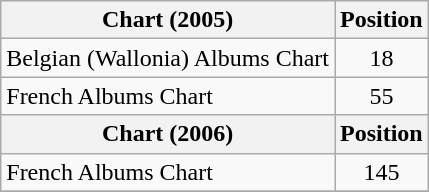<table class="wikitable sortable">
<tr>
<th>Chart (2005)</th>
<th>Position</th>
</tr>
<tr>
<td>Belgian (Wallonia) Albums Chart</td>
<td align="center">18</td>
</tr>
<tr>
<td>French Albums Chart</td>
<td align="center">55</td>
</tr>
<tr>
<th>Chart (2006)</th>
<th>Position</th>
</tr>
<tr>
<td>French Albums Chart</td>
<td align="center">145</td>
</tr>
<tr>
</tr>
</table>
